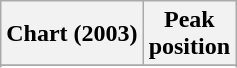<table class="wikitable sortable plainrowheaders" style="text-align:center">
<tr>
<th scope="col">Chart (2003)</th>
<th scope="col">Peak<br>position</th>
</tr>
<tr>
</tr>
<tr>
</tr>
</table>
